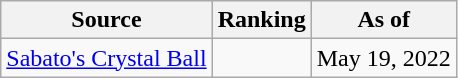<table class="wikitable" style="text-align:center">
<tr>
<th>Source</th>
<th>Ranking</th>
<th>As of</th>
</tr>
<tr>
<td style="text-align:left"><a href='#'>Sabato's Crystal Ball</a></td>
<td></td>
<td>May 19, 2022</td>
</tr>
</table>
